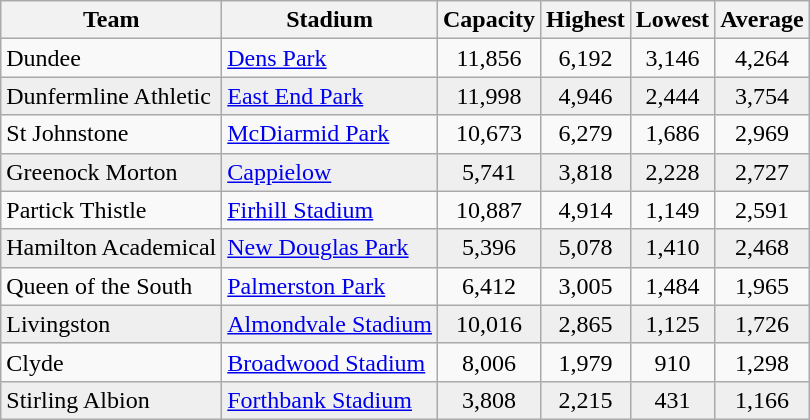<table {| class="sortable wikitable" style="text-align: center">
<tr>
<th class=unsortable>Team</th>
<th class=unsortable>Stadium</th>
<th>Capacity</th>
<th>Highest</th>
<th>Lowest</th>
<th>Average</th>
</tr>
<tr>
<td align=left>Dundee</td>
<td align=left><a href='#'>Dens Park</a></td>
<td>11,856</td>
<td>6,192</td>
<td>3,146</td>
<td>4,264</td>
</tr>
<tr bgcolor="#EFEFEF">
<td align=left>Dunfermline Athletic</td>
<td align=left><a href='#'>East End Park</a></td>
<td>11,998</td>
<td>4,946</td>
<td>2,444</td>
<td>3,754</td>
</tr>
<tr>
<td align=left>St Johnstone</td>
<td align=left><a href='#'>McDiarmid Park</a></td>
<td>10,673</td>
<td>6,279</td>
<td>1,686</td>
<td>2,969</td>
</tr>
<tr bgcolor="#EFEFEF">
<td align=left>Greenock Morton</td>
<td align=left><a href='#'>Cappielow</a></td>
<td>5,741</td>
<td>3,818</td>
<td>2,228</td>
<td>2,727</td>
</tr>
<tr>
<td align=left>Partick Thistle</td>
<td align=left><a href='#'>Firhill Stadium</a></td>
<td>10,887</td>
<td>4,914</td>
<td>1,149</td>
<td>2,591</td>
</tr>
<tr bgcolor="#EFEFEF">
<td align=left>Hamilton Academical</td>
<td align=left><a href='#'>New Douglas Park</a></td>
<td>5,396</td>
<td>5,078</td>
<td>1,410</td>
<td>2,468</td>
</tr>
<tr>
<td align=left>Queen of the South</td>
<td align=left><a href='#'>Palmerston Park</a></td>
<td>6,412</td>
<td>3,005</td>
<td>1,484</td>
<td>1,965</td>
</tr>
<tr bgcolor="#EFEFEF">
<td align=left>Livingston</td>
<td align=left><a href='#'>Almondvale Stadium</a></td>
<td>10,016</td>
<td>2,865</td>
<td>1,125</td>
<td>1,726</td>
</tr>
<tr>
<td align=left>Clyde</td>
<td align=left><a href='#'>Broadwood Stadium</a></td>
<td>8,006</td>
<td>1,979</td>
<td>910</td>
<td>1,298</td>
</tr>
<tr bgcolor="#EFEFEF">
<td align=left>Stirling Albion</td>
<td align=left><a href='#'>Forthbank Stadium</a></td>
<td>3,808</td>
<td>2,215</td>
<td>431</td>
<td>1,166</td>
</tr>
</table>
